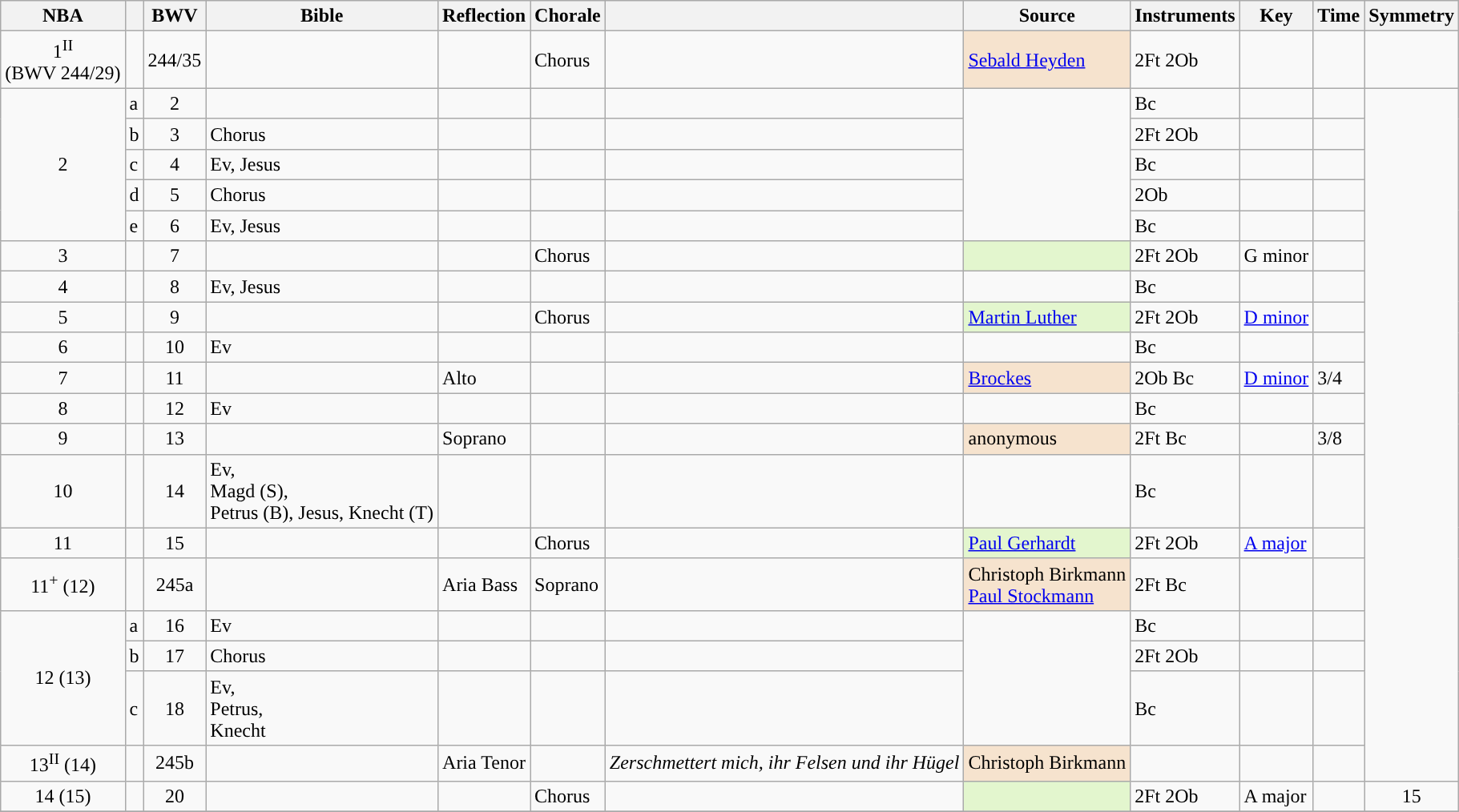<table class="wikitable">
<tr>
<th scope="col">NBA</th>
<th scope="col"></th>
<th scope="col">BWV</th>
<th scope="col">Bible</th>
<th scope="col">Reflection</th>
<th scope="col">Chorale</th>
<th scope="col"></th>
<th scope="col">Source</th>
<th scope="col">Instruments</th>
<th scope="col">Key</th>
<th scope="col">Time</th>
<th scope="col">Symmetry</th>
</tr>
<tr id="1">
<td style="text-align:center">1<sup>II</sup> <br> (BWV 244/29)</td>
<td></td>
<td style="text-align:center">244/35</td>
<td></td>
<td></td>
<td>Chorus</td>
<td><em></em></td>
<td style="background: #F6E3CE;"><a href='#'>Sebald Heyden</a></td>
<td>2Ft 2Ob </td>
<td></td>
<td></td>
<td style="text-align:center"></td>
</tr>
<tr id="2">
<td rowspan="5" style="text-align:center">2</td>
<td>a</td>
<td style="text-align:center">2</td>
<td></td>
<td></td>
<td></td>
<td><em></em></td>
<td rowspan="5"></td>
<td>Bc</td>
<td></td>
<td></td>
</tr>
<tr>
<td>b</td>
<td style="text-align:center">3</td>
<td>Chorus</td>
<td></td>
<td></td>
<td><em></em></td>
<td>2Ft 2Ob </td>
<td></td>
<td></td>
</tr>
<tr>
<td>c</td>
<td style="text-align:center">4</td>
<td>Ev, Jesus</td>
<td></td>
<td></td>
<td><em></em></td>
<td>Bc</td>
<td></td>
<td></td>
</tr>
<tr>
<td>d</td>
<td style="text-align:center">5</td>
<td>Chorus</td>
<td></td>
<td></td>
<td><em></em></td>
<td>2Ob </td>
<td></td>
<td></td>
</tr>
<tr>
<td>e</td>
<td style="text-align:center">6</td>
<td>Ev, Jesus</td>
<td></td>
<td></td>
<td><em></em></td>
<td>Bc</td>
<td></td>
<td></td>
</tr>
<tr id="3">
<td style="text-align:center">3</td>
<td></td>
<td style="text-align:center">7</td>
<td></td>
<td></td>
<td>Chorus</td>
<td><em></em></td>
<td style="background: #E3F6CE;"></td>
<td>2Ft 2Ob </td>
<td>G minor</td>
<td></td>
</tr>
<tr id="4">
<td style="text-align:center">4</td>
<td></td>
<td style="text-align:center">8</td>
<td>Ev, Jesus</td>
<td></td>
<td></td>
<td><em></em></td>
<td></td>
<td>Bc</td>
<td></td>
<td></td>
</tr>
<tr id="5">
<td style="text-align:center">5</td>
<td></td>
<td style="text-align:center">9</td>
<td></td>
<td></td>
<td>Chorus</td>
<td><em></em></td>
<td style="background: #E3F6CE;"><a href='#'>Martin Luther</a></td>
<td>2Ft 2Ob </td>
<td><a href='#'>D minor</a></td>
<td></td>
</tr>
<tr id="6">
<td style="text-align:center">6</td>
<td></td>
<td style="text-align:center">10</td>
<td>Ev</td>
<td></td>
<td></td>
<td><em></em></td>
<td></td>
<td>Bc</td>
<td></td>
<td></td>
</tr>
<tr id="7">
<td style="text-align:center">7</td>
<td></td>
<td style="text-align:center">11</td>
<td></td>
<td>Alto</td>
<td></td>
<td><em></em></td>
<td style="background: #F6E3CE;"><a href='#'>Brockes</a></td>
<td>2Ob Bc</td>
<td><a href='#'>D minor</a></td>
<td>3/4</td>
</tr>
<tr id="8">
<td style="text-align:center">8</td>
<td></td>
<td style="text-align:center">12</td>
<td>Ev</td>
<td></td>
<td></td>
<td><em></em></td>
<td></td>
<td>Bc</td>
<td></td>
<td></td>
</tr>
<tr id="9">
<td style="text-align:center">9</td>
<td></td>
<td style="text-align:center">13</td>
<td></td>
<td>Soprano</td>
<td></td>
<td><em></em></td>
<td style="background: #F6E3CE;">anonymous</td>
<td>2Ft Bc</td>
<td></td>
<td>3/8</td>
</tr>
<tr id="10">
<td style="text-align:center">10</td>
<td></td>
<td style="text-align:center">14</td>
<td>Ev,<br> Magd (S),<br> Petrus (B), Jesus, Knecht (T)</td>
<td></td>
<td></td>
<td><em></em></td>
<td></td>
<td>Bc</td>
<td></td>
<td></td>
</tr>
<tr id="11">
<td style="text-align:center">11</td>
<td></td>
<td style="text-align:center">15</td>
<td></td>
<td></td>
<td>Chorus</td>
<td><em></em></td>
<td style="background: #E3F6CE;"><a href='#'>Paul Gerhardt</a></td>
<td>2Ft 2Ob </td>
<td><a href='#'>A major</a></td>
<td></td>
</tr>
<tr id="11">
<td style="text-align:center">11<sup>+</sup> (12)</td>
<td></td>
<td style="text-align:center">245a</td>
<td></td>
<td>Aria Bass</td>
<td>Soprano</td>
<td><em></em></td>
<td style="background: #F6E3CE;">Christoph Birkmann<br><a href='#'>Paul Stockmann</a></td>
<td>2Ft Bc</td>
<td></td>
<td></td>
</tr>
<tr id="12">
<td rowspan="3" style="text-align:center">12 (13)</td>
<td>a</td>
<td style="text-align:center">16</td>
<td>Ev</td>
<td></td>
<td></td>
<td><em></em></td>
<td rowspan="3"> </td>
<td>Bc</td>
<td></td>
<td></td>
</tr>
<tr>
<td>b</td>
<td style="text-align:center">17</td>
<td>Chorus</td>
<td></td>
<td></td>
<td><em></em></td>
<td>2Ft 2Ob </td>
<td></td>
<td></td>
</tr>
<tr>
<td>c</td>
<td style="text-align:center">18</td>
<td>Ev,<br> Petrus,<br> Knecht</td>
<td></td>
<td></td>
<td><em></em></td>
<td>Bc</td>
<td></td>
<td></td>
</tr>
<tr id="13">
<td style="text-align:center">13<sup>II</sup> (14)</td>
<td></td>
<td style="text-align:center">245b</td>
<td></td>
<td>Aria Tenor</td>
<td></td>
<td><em>Zerschmettert mich, ihr Felsen und ihr Hügel</em></td>
<td style="background: #F6E3CE;">Christoph Birkmann</td>
<td></td>
<td></td>
<td></td>
</tr>
<tr id="14">
<td style="text-align:center">14 (15)</td>
<td></td>
<td style="text-align:center">20</td>
<td></td>
<td></td>
<td>Chorus</td>
<td><em></em></td>
<td style="background: #E3F6CE;"></td>
<td>2Ft 2Ob </td>
<td>A major</td>
<td></td>
<td style="text-align:center">15</td>
</tr>
<tr>
</tr>
</table>
